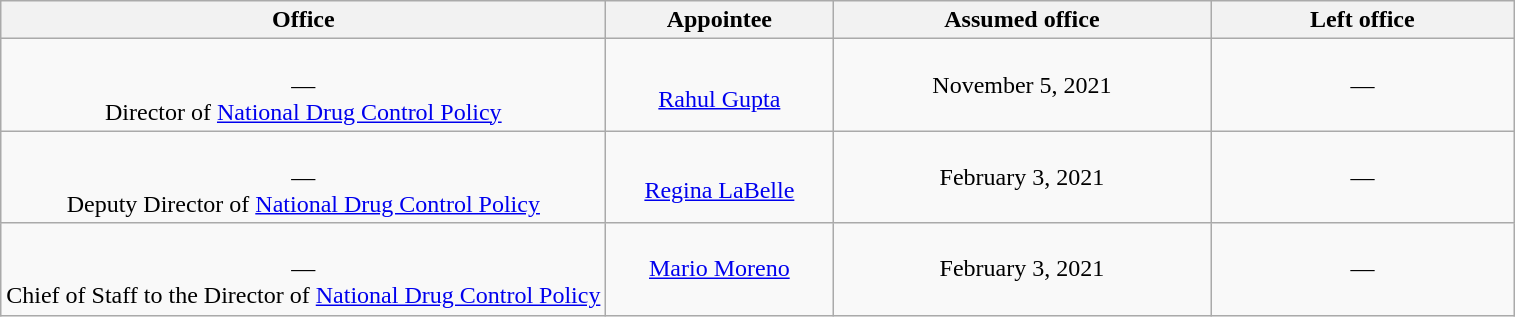<table class="wikitable sortable" style="text-align:center">
<tr>
<th style="width:40%;">Office</th>
<th style="width:15%;">Appointee</th>
<th style="width:25%;" data-sort-type="date">Assumed office</th>
<th style="width:20%;" data-sort-type="date">Left office</th>
</tr>
<tr>
<td><br>—<br>Director of <a href='#'>National Drug Control Policy</a></td>
<td><br><a href='#'>Rahul Gupta</a></td>
<td>November 5, 2021<br></td>
<td>—</td>
</tr>
<tr>
<td><br>—<br>Deputy Director of <a href='#'>National Drug Control Policy</a></td>
<td><br><a href='#'>Regina LaBelle</a></td>
<td>February 3, 2021</td>
<td>—</td>
</tr>
<tr>
<td><br>—<br>Chief of Staff to the Director of <a href='#'>National Drug Control Policy</a></td>
<td><a href='#'>Mario Moreno</a></td>
<td>February 3, 2021</td>
<td>—</td>
</tr>
</table>
